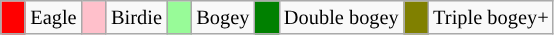<table class="wikitable" span=50 style="font-size:85%;">
<tr>
<td style="background: Red;" width=10></td>
<td>Eagle</td>
<td style="background: Pink;" width=10></td>
<td>Birdie</td>
<td style="background: PaleGreen;" width=10></td>
<td>Bogey</td>
<td style="background: Green;" width=10></td>
<td>Double bogey</td>
<td style="background: Olive;" width=10></td>
<td>Triple bogey+</td>
</tr>
</table>
